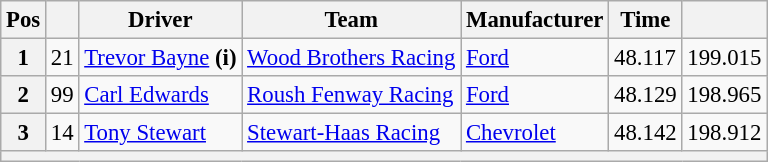<table class="wikitable" style="font-size:95%">
<tr>
<th>Pos</th>
<th></th>
<th>Driver</th>
<th>Team</th>
<th>Manufacturer</th>
<th>Time</th>
<th></th>
</tr>
<tr>
<th>1</th>
<td>21</td>
<td><a href='#'>Trevor Bayne</a> <strong>(i)</strong></td>
<td><a href='#'>Wood Brothers Racing</a></td>
<td><a href='#'>Ford</a></td>
<td>48.117</td>
<td>199.015</td>
</tr>
<tr>
<th>2</th>
<td>99</td>
<td><a href='#'>Carl Edwards</a></td>
<td><a href='#'>Roush Fenway Racing</a></td>
<td><a href='#'>Ford</a></td>
<td>48.129</td>
<td>198.965</td>
</tr>
<tr>
<th>3</th>
<td>14</td>
<td><a href='#'>Tony Stewart</a></td>
<td><a href='#'>Stewart-Haas Racing</a></td>
<td><a href='#'>Chevrolet</a></td>
<td>48.142</td>
<td>198.912</td>
</tr>
<tr>
<th colspan="7"></th>
</tr>
</table>
